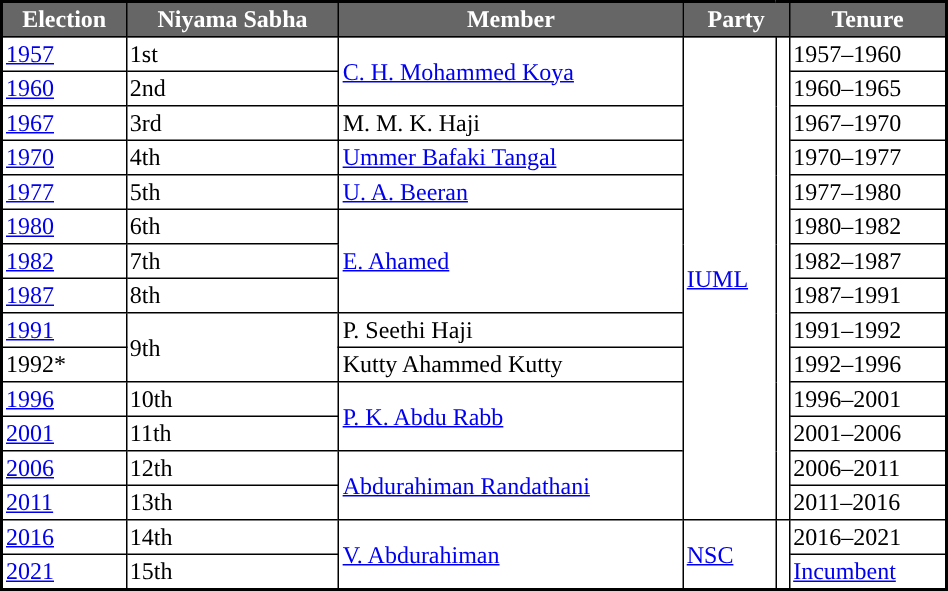<table class="sortable" width="50%" cellpadding="2" cellspacing="0" border="1" style="border-collapse: collapse; border: 2px #000000 solid; font-size: x-big">
<tr>
<th style="background-color:#666666; color:white">Election</th>
<th style="background-color:#666666; color:white">Niyama Sabha</th>
<th style="background-color:#666666; color:white">Member</th>
<th style="background-color:#666666; color:white" colspan="2">Party</th>
<th style="background-color:#666666; color:white">Tenure</th>
</tr>
<tr>
<td><a href='#'>1957</a></td>
<td>1st</td>
<td rowspan="2"><a href='#'>C. H. Mohammed Koya</a></td>
<td rowspan="14"><a href='#'>IUML</a></td>
<td rowspan="14" width="4px" style="background-color: "></td>
<td>1957–1960</td>
</tr>
<tr>
<td><a href='#'>1960</a></td>
<td>2nd</td>
<td>1960–1965</td>
</tr>
<tr>
<td><a href='#'>1967</a></td>
<td>3rd</td>
<td>M. M. K. Haji</td>
<td>1967–1970</td>
</tr>
<tr>
<td><a href='#'>1970</a></td>
<td>4th</td>
<td><a href='#'>Ummer Bafaki Tangal</a></td>
<td>1970–1977</td>
</tr>
<tr>
<td><a href='#'>1977</a></td>
<td>5th</td>
<td><a href='#'>U. A. Beeran</a></td>
<td>1977–1980</td>
</tr>
<tr>
<td><a href='#'>1980</a></td>
<td>6th</td>
<td rowspan="3"><a href='#'>E. Ahamed</a></td>
<td>1980–1982</td>
</tr>
<tr>
<td><a href='#'>1982</a></td>
<td>7th</td>
<td>1982–1987</td>
</tr>
<tr>
<td><a href='#'>1987</a></td>
<td>8th</td>
<td>1987–1991</td>
</tr>
<tr>
<td><a href='#'>1991</a></td>
<td rowspan="2">9th</td>
<td>P. Seethi Haji</td>
<td>1991–1992</td>
</tr>
<tr>
<td>1992*</td>
<td>Kutty Ahammed Kutty</td>
<td>1992–1996</td>
</tr>
<tr>
<td><a href='#'>1996</a></td>
<td>10th</td>
<td rowspan="2"><a href='#'>P. K. Abdu Rabb</a></td>
<td>1996–2001</td>
</tr>
<tr>
<td><a href='#'>2001</a></td>
<td>11th</td>
<td>2001–2006</td>
</tr>
<tr>
<td><a href='#'>2006</a></td>
<td>12th</td>
<td rowspan="2"><a href='#'>Abdurahiman Randathani</a></td>
<td>2006–2011</td>
</tr>
<tr>
<td><a href='#'>2011</a></td>
<td>13th</td>
<td>2011–2016</td>
</tr>
<tr>
<td><a href='#'>2016</a></td>
<td>14th</td>
<td rowspan="2"><a href='#'>V. Abdurahiman</a></td>
<td rowspan="2"><a href='#'>NSC</a></td>
<td rowspan="2" width="4px" style="background-color:"></td>
<td>2016–2021</td>
</tr>
<tr>
<td><a href='#'>2021</a></td>
<td>15th</td>
<td><a href='#'>Incumbent</a></td>
</tr>
</table>
